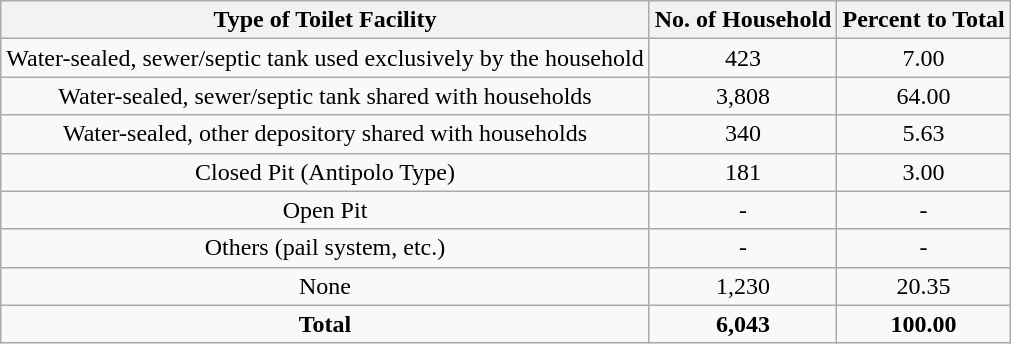<table class="wikitable" style="text-align:center">
<tr>
<th>Type of Toilet Facility</th>
<th>No. of Household</th>
<th>Percent to Total</th>
</tr>
<tr>
<td>Water-sealed, sewer/septic tank used exclusively by the household</td>
<td>423</td>
<td>7.00</td>
</tr>
<tr>
<td>Water-sealed, sewer/septic tank shared with households</td>
<td>3,808</td>
<td>64.00</td>
</tr>
<tr>
<td>Water-sealed, other depository shared with households</td>
<td>340</td>
<td>5.63</td>
</tr>
<tr>
<td>Closed Pit (Antipolo Type)</td>
<td>181</td>
<td>3.00</td>
</tr>
<tr>
<td>Open Pit</td>
<td>-</td>
<td>-</td>
</tr>
<tr>
<td>Others (pail system, etc.)</td>
<td>-</td>
<td>-</td>
</tr>
<tr>
<td>None</td>
<td>1,230</td>
<td>20.35</td>
</tr>
<tr>
<td><strong>Total</strong></td>
<td><strong>6,043</strong></td>
<td><strong>100.00</strong></td>
</tr>
</table>
